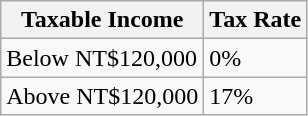<table class="wikitable">
<tr>
<th>Taxable Income</th>
<th>Tax Rate</th>
</tr>
<tr>
<td>Below NT$120,000</td>
<td>0%</td>
</tr>
<tr>
<td>Above NT$120,000</td>
<td>17%</td>
</tr>
</table>
